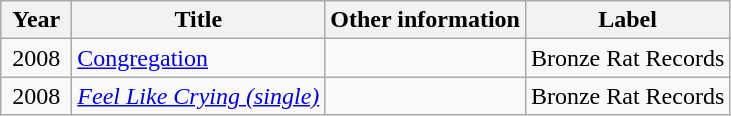<table class="wikitable">
<tr>
<th align="center" valign="top" width="40">Year</th>
<th align="left" valign="top">Title</th>
<th align="left" valign="top">Other information</th>
<th align="left" valign="top">Label</th>
</tr>
<tr>
<td align="center" valign="top" width="40">2008</td>
<td align="left" valign="top"><a href='#'>Congregation</a></td>
<td align="left" valign="top"></td>
<td align="left" valign="top">Bronze Rat Records</td>
</tr>
<tr>
<td align="center" valign="top" width="40">2008</td>
<td align="left" valign="top"><em><a href='#'>Feel Like Crying (single)</a></em></td>
<td align="left" valign="top"></td>
<td align="left" valign="top">Bronze Rat Records</td>
</tr>
</table>
